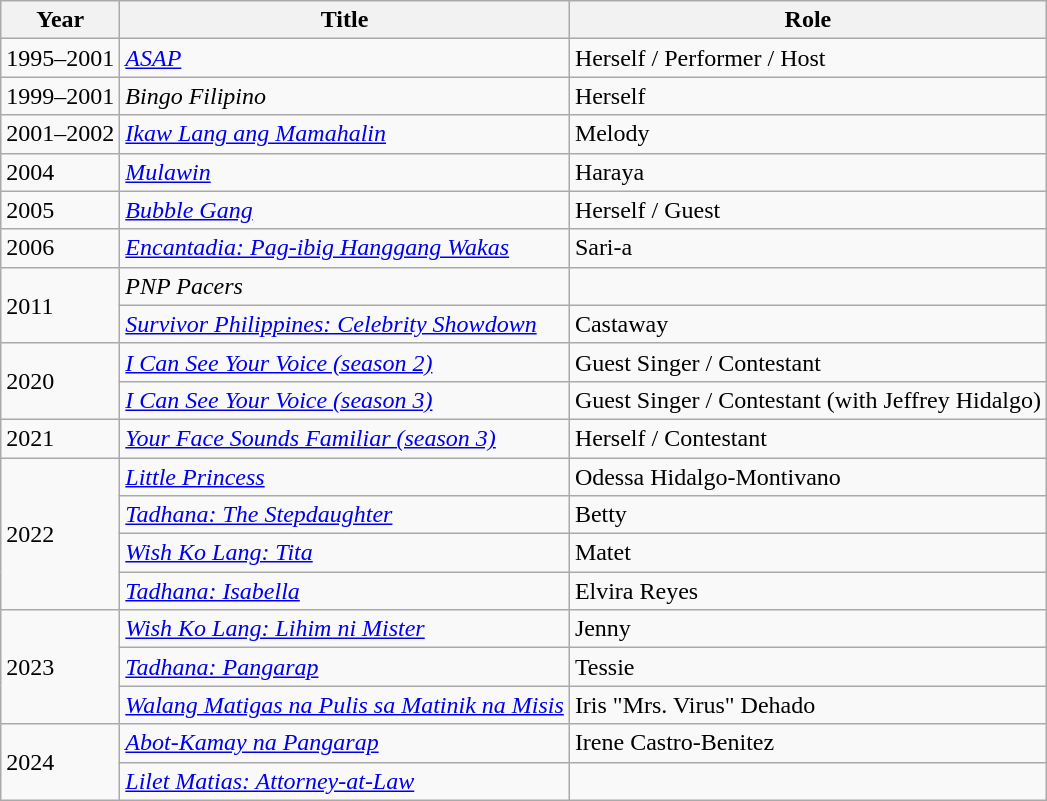<table class="wikitable">
<tr>
<th>Year</th>
<th>Title</th>
<th>Role</th>
</tr>
<tr>
<td>1995–2001</td>
<td><em><a href='#'>ASAP</a></em></td>
<td>Herself / Performer / Host</td>
</tr>
<tr>
<td>1999–2001</td>
<td><em>Bingo Filipino</em></td>
<td>Herself</td>
</tr>
<tr>
<td>2001–2002</td>
<td><em><a href='#'>Ikaw Lang ang Mamahalin</a></em></td>
<td>Melody</td>
</tr>
<tr>
<td>2004</td>
<td><em><a href='#'>Mulawin</a></em></td>
<td>Haraya</td>
</tr>
<tr>
<td>2005</td>
<td><em><a href='#'>Bubble Gang</a></em></td>
<td>Herself / Guest</td>
</tr>
<tr>
<td>2006</td>
<td><em><a href='#'>Encantadia: Pag-ibig Hanggang Wakas</a></em></td>
<td>Sari-a</td>
</tr>
<tr>
<td rowspan="2">2011</td>
<td><em>PNP Pacers</em></td>
<td></td>
</tr>
<tr>
<td><em><a href='#'>Survivor Philippines: Celebrity Showdown</a></em></td>
<td>Castaway</td>
</tr>
<tr>
<td rowspan="2">2020</td>
<td><a href='#'><em>I Can See Your Voice (season 2)</em></a></td>
<td>Guest Singer / Contestant</td>
</tr>
<tr>
<td><a href='#'><em>I Can See Your Voice (season 3)</em></a></td>
<td>Guest Singer / Contestant (with Jeffrey Hidalgo)</td>
</tr>
<tr>
<td>2021</td>
<td><a href='#'><em>Your Face Sounds Familiar (season 3)</em></a></td>
<td>Herself / Contestant</td>
</tr>
<tr>
<td rowspan=4>2022</td>
<td><em><a href='#'>Little Princess</a></em></td>
<td>Odessa Hidalgo-Montivano</td>
</tr>
<tr>
<td><em><a href='#'>Tadhana: The Stepdaughter</a></em></td>
<td>Betty</td>
</tr>
<tr>
<td><em><a href='#'>Wish Ko Lang: Tita</a></em></td>
<td>Matet</td>
</tr>
<tr>
<td><em><a href='#'>Tadhana: Isabella</a></em></td>
<td>Elvira Reyes</td>
</tr>
<tr>
<td rowspan="3">2023</td>
<td><em><a href='#'>Wish Ko Lang: Lihim ni Mister</a></em></td>
<td>Jenny</td>
</tr>
<tr>
<td><em><a href='#'>Tadhana: Pangarap</a></em></td>
<td>Tessie</td>
</tr>
<tr>
<td><a href='#'><em>Walang Matigas na Pulis sa Matinik na Misis</em></a></td>
<td>Iris "Mrs. Virus" Dehado</td>
</tr>
<tr>
<td rowspan="2">2024</td>
<td><em><a href='#'>Abot-Kamay na Pangarap</a></em></td>
<td>Irene Castro-Benitez</td>
</tr>
<tr>
<td><em><a href='#'>Lilet Matias: Attorney-at-Law</a></em></td>
<td></td>
</tr>
</table>
